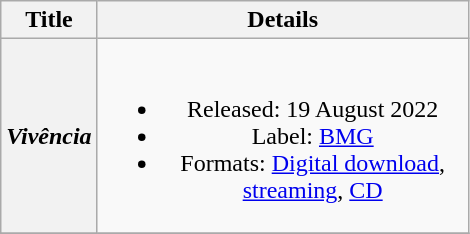<table class="wikitable plainrowheaders" style="text-align:center;">
<tr>
<th scope="col" rowspan="1">Title</th>
<th scope="col" rowspan="1" style="width:15em;">Details</th>
</tr>
<tr>
<th scope="row"><em>Vivência</em></th>
<td><br><ul><li>Released: 19 August 2022</li><li>Label: <a href='#'>BMG</a></li><li>Formats: <a href='#'>Digital download</a>, <a href='#'>streaming</a>, <a href='#'>CD</a></li></ul></td>
</tr>
<tr>
</tr>
</table>
